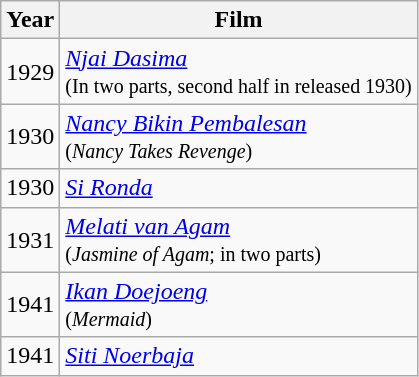<table class="wikitable sortable">
<tr>
<th scope="col">Year</th>
<th scope="col">Film</th>
</tr>
<tr>
<td>1929</td>
<td><em><a href='#'>Njai Dasima</a></em><br><small>(In two parts, second half in released 1930)</small></td>
</tr>
<tr>
<td>1930</td>
<td><em><a href='#'>Nancy Bikin Pembalesan</a></em><br><small>(<em>Nancy Takes Revenge</em>)</small></td>
</tr>
<tr>
<td>1930</td>
<td><em><a href='#'>Si Ronda</a></em></td>
</tr>
<tr>
<td>1931</td>
<td><em><a href='#'>Melati van Agam</a></em><br><small>(<em>Jasmine of Agam</em>; in two parts)</small></td>
</tr>
<tr>
<td>1941</td>
<td><em><a href='#'>Ikan Doejoeng</a></em><br><small>(<em>Mermaid</em>)</small></td>
</tr>
<tr>
<td>1941</td>
<td><em><a href='#'>Siti Noerbaja</a></em></td>
</tr>
</table>
